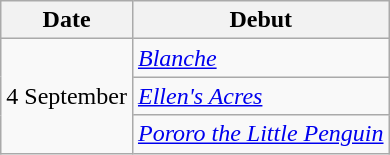<table class="wikitable">
<tr>
<th>Date</th>
<th>Debut</th>
</tr>
<tr>
<td rowspan=3>4 September</td>
<td><em><a href='#'>Blanche</a></em></td>
</tr>
<tr>
<td><em><a href='#'>Ellen's Acres</a></em></td>
</tr>
<tr>
<td><em><a href='#'>Pororo the Little Penguin</a></em></td>
</tr>
</table>
